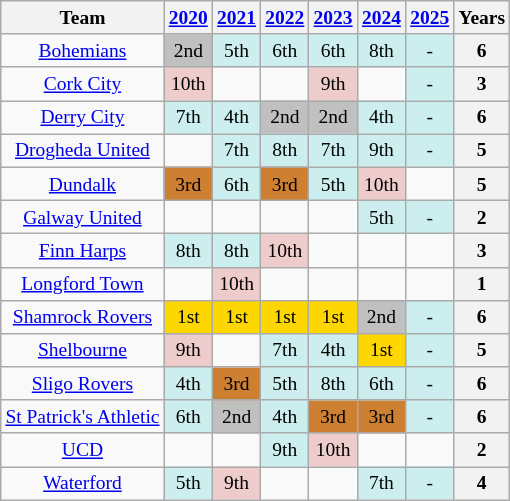<table class="wikitable sortable" style="text-align:center; font-size:small;">
<tr>
<th>Team</th>
<th><a href='#'>2020</a></th>
<th><a href='#'>2021</a></th>
<th><a href='#'>2022</a></th>
<th><a href='#'>2023</a></th>
<th><a href='#'>2024</a></th>
<th><a href='#'>2025</a></th>
<th>Years</th>
</tr>
<tr>
<td><a href='#'>Bohemians</a></td>
<td bgcolor="silver">2nd</td>
<td bgcolor="#cceeee">5th</td>
<td bgcolor="#cceeee">6th</td>
<td bgcolor="#cceeee">6th</td>
<td bgcolor="#cceeee">8th</td>
<td bgcolor="#cceeee">-</td>
<th>6</th>
</tr>
<tr>
<td><a href='#'>Cork City</a></td>
<td bgcolor="#eecccc">10th</td>
<td></td>
<td></td>
<td bgcolor="#eecccc">9th</td>
<td></td>
<td bgcolor="#cceeee">-</td>
<th>3</th>
</tr>
<tr>
<td><a href='#'>Derry City</a></td>
<td bgcolor="#cceeee">7th</td>
<td bgcolor="#cceeee">4th</td>
<td bgcolor="silver">2nd</td>
<td bgcolor="silver">2nd</td>
<td bgcolor="#cceeee">4th</td>
<td bgcolor="#cceeee">-</td>
<th>6</th>
</tr>
<tr>
<td><a href='#'>Drogheda United</a></td>
<td></td>
<td bgcolor="#cceeee">7th</td>
<td bgcolor="#cceeee">8th</td>
<td bgcolor="#cceeee">7th</td>
<td bgcolor="#cceeee">9th</td>
<td bgcolor="#cceeee">-</td>
<th>5</th>
</tr>
<tr>
<td><a href='#'>Dundalk</a></td>
<td bgcolor="#CD7F32">3rd</td>
<td bgcolor="#cceeee">6th</td>
<td bgcolor="#CD7F32">3rd</td>
<td bgcolor="#cceeee">5th</td>
<td bgcolor="#eecccc">10th</td>
<td></td>
<th>5</th>
</tr>
<tr>
<td><a href='#'>Galway United</a></td>
<td></td>
<td></td>
<td></td>
<td></td>
<td bgcolor="#cceeee">5th</td>
<td bgcolor="#cceeee">-</td>
<th>2</th>
</tr>
<tr>
<td><a href='#'>Finn Harps</a></td>
<td bgcolor="#cceeee">8th</td>
<td bgcolor="#cceeee">8th</td>
<td bgcolor="#eecccc">10th</td>
<td></td>
<td></td>
<td></td>
<th>3</th>
</tr>
<tr>
<td><a href='#'>Longford Town</a></td>
<td></td>
<td bgcolor="#eecccc">10th</td>
<td></td>
<td></td>
<td></td>
<td></td>
<th>1</th>
</tr>
<tr>
<td><a href='#'>Shamrock Rovers</a></td>
<td bgcolor="gold">1st</td>
<td bgcolor="gold">1st</td>
<td bgcolor="gold">1st</td>
<td bgcolor="gold">1st</td>
<td bgcolor="silver">2nd</td>
<td bgcolor="#cceeee">-</td>
<th>6</th>
</tr>
<tr>
<td><a href='#'>Shelbourne</a></td>
<td bgcolor="#eecccc">9th</td>
<td></td>
<td bgcolor="#cceeee">7th</td>
<td bgcolor="#cceeee">4th</td>
<td bgcolor="gold">1st</td>
<td bgcolor="#cceeee">-</td>
<th>5</th>
</tr>
<tr>
<td><a href='#'>Sligo Rovers</a></td>
<td bgcolor="#cceeee">4th</td>
<td bgcolor="#CD7F32">3rd</td>
<td bgcolor="#cceeee">5th</td>
<td bgcolor="#cceeee">8th</td>
<td bgcolor="#cceeee">6th</td>
<td bgcolor="#cceeee">-</td>
<th>6</th>
</tr>
<tr>
<td><a href='#'>St Patrick's Athletic</a></td>
<td bgcolor="#cceeee">6th</td>
<td bgcolor="silver">2nd</td>
<td bgcolor="#cceeee">4th</td>
<td bgcolor="#CD7F32">3rd</td>
<td bgcolor="#CD7F32">3rd</td>
<td bgcolor="#cceeee">-</td>
<th>6</th>
</tr>
<tr>
<td><a href='#'>UCD</a></td>
<td></td>
<td></td>
<td bgcolor="#cceeee">9th</td>
<td bgcolor="#eecccc">10th</td>
<td></td>
<td></td>
<th>2</th>
</tr>
<tr>
<td><a href='#'>Waterford</a></td>
<td bgcolor="#cceeee">5th</td>
<td bgcolor="#eecccc">9th</td>
<td></td>
<td></td>
<td bgcolor="#cceeee">7th</td>
<td bgcolor="#cceeee">-</td>
<th>4</th>
</tr>
</table>
